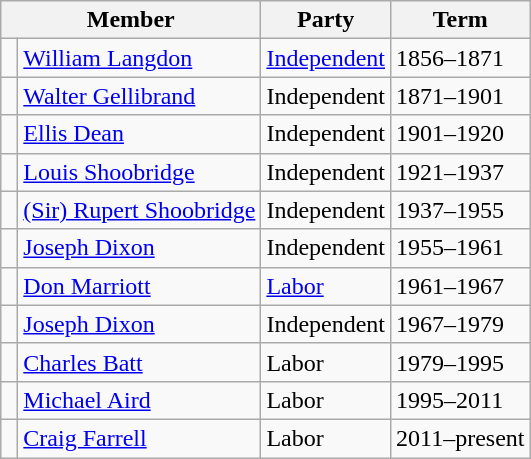<table class="wikitable">
<tr>
<th colspan="2">Member</th>
<th>Party</th>
<th>Term</th>
</tr>
<tr>
<td> </td>
<td><a href='#'>William Langdon</a></td>
<td><a href='#'>Independent</a></td>
<td>1856–1871</td>
</tr>
<tr>
<td> </td>
<td><a href='#'>Walter Gellibrand</a></td>
<td>Independent</td>
<td>1871–1901</td>
</tr>
<tr>
<td> </td>
<td><a href='#'>Ellis Dean</a></td>
<td>Independent</td>
<td>1901–1920</td>
</tr>
<tr>
<td> </td>
<td><a href='#'>Louis Shoobridge</a></td>
<td>Independent</td>
<td>1921–1937</td>
</tr>
<tr>
<td> </td>
<td><a href='#'>(Sir) Rupert Shoobridge</a></td>
<td>Independent</td>
<td>1937–1955</td>
</tr>
<tr>
<td> </td>
<td><a href='#'>Joseph Dixon</a></td>
<td>Independent</td>
<td>1955–1961</td>
</tr>
<tr>
<td> </td>
<td><a href='#'>Don Marriott</a></td>
<td><a href='#'>Labor</a></td>
<td>1961–1967</td>
</tr>
<tr>
<td> </td>
<td><a href='#'>Joseph Dixon</a></td>
<td>Independent</td>
<td>1967–1979</td>
</tr>
<tr>
<td> </td>
<td><a href='#'>Charles Batt</a></td>
<td>Labor</td>
<td>1979–1995</td>
</tr>
<tr>
<td> </td>
<td><a href='#'>Michael Aird</a></td>
<td>Labor</td>
<td>1995–2011</td>
</tr>
<tr>
<td> </td>
<td><a href='#'>Craig Farrell</a></td>
<td>Labor</td>
<td>2011–present</td>
</tr>
</table>
